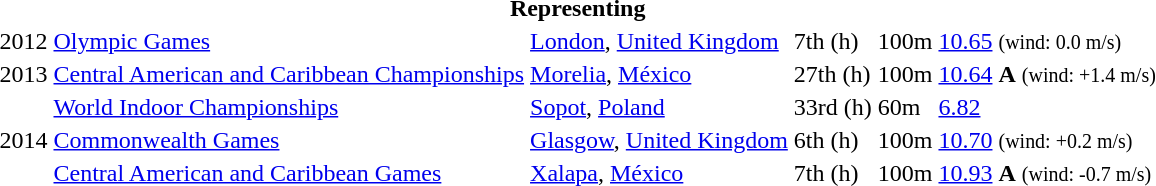<table>
<tr>
<th colspan="6">Representing </th>
</tr>
<tr>
<td>2012</td>
<td><a href='#'>Olympic Games</a></td>
<td><a href='#'>London</a>, <a href='#'>United Kingdom</a></td>
<td>7th (h)</td>
<td>100m</td>
<td><a href='#'>10.65</a> <small>(wind: 0.0 m/s)</small></td>
</tr>
<tr>
<td>2013</td>
<td><a href='#'>Central American and Caribbean Championships</a></td>
<td><a href='#'>Morelia</a>, <a href='#'>México</a></td>
<td>27th (h)</td>
<td>100m</td>
<td><a href='#'>10.64</a> <strong>A</strong> <small>(wind: +1.4 m/s)</small></td>
</tr>
<tr>
<td rowspan=3>2014</td>
<td><a href='#'>World Indoor Championships</a></td>
<td><a href='#'>Sopot</a>, <a href='#'>Poland</a></td>
<td>33rd (h)</td>
<td>60m</td>
<td><a href='#'>6.82</a></td>
</tr>
<tr>
<td><a href='#'>Commonwealth Games</a></td>
<td><a href='#'>Glasgow</a>, <a href='#'>United Kingdom</a></td>
<td>6th (h)</td>
<td>100m</td>
<td><a href='#'>10.70</a> <small>(wind: +0.2 m/s)</small></td>
</tr>
<tr>
<td><a href='#'>Central American and Caribbean Games</a></td>
<td><a href='#'>Xalapa</a>, <a href='#'>México</a></td>
<td>7th (h)</td>
<td>100m</td>
<td><a href='#'>10.93</a>  <strong>A</strong> <small>(wind: -0.7 m/s)</small></td>
</tr>
</table>
